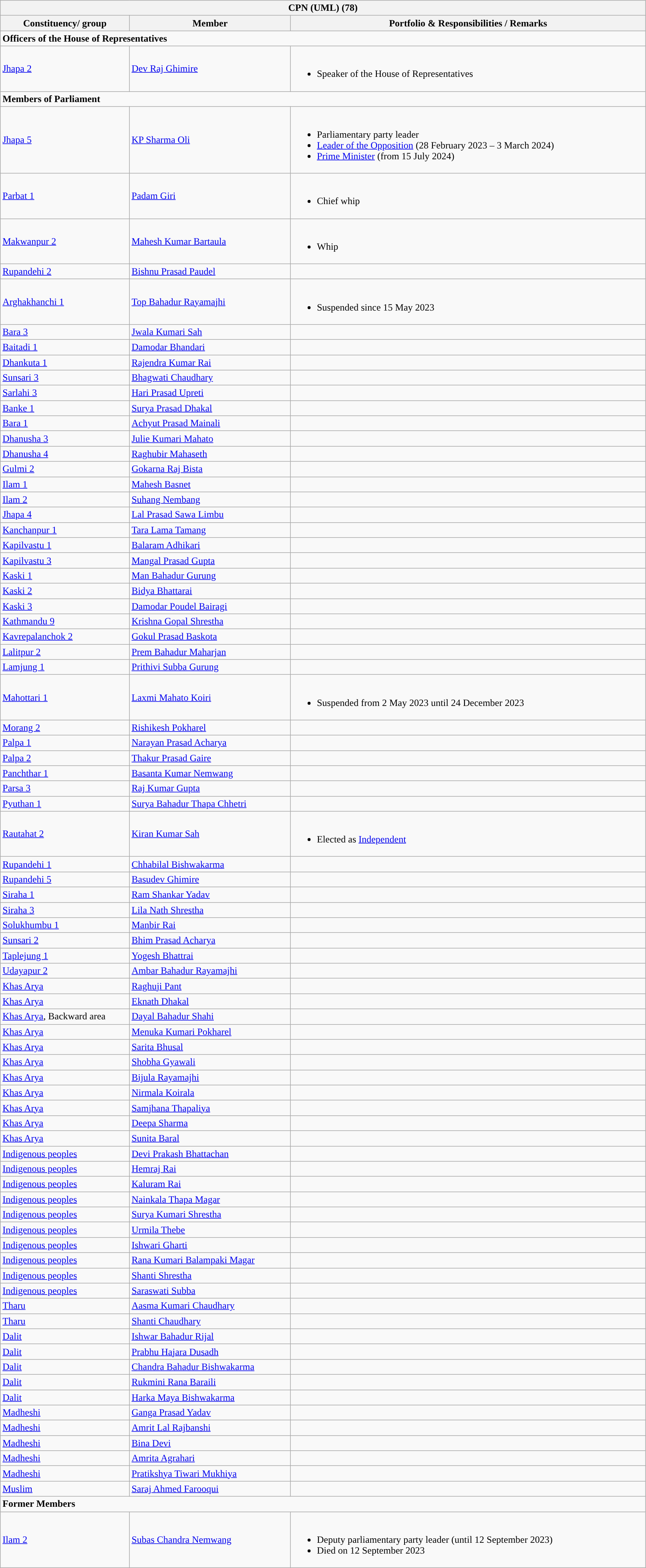<table class="wikitable sortable mw-collapsible mw-collapsed">
<tr>
<th colspan="3" style="width: 800pt; background:">CPN (UML) (78)</th>
</tr>
<tr>
<th style="width:20%;">Constituency/ group</th>
<th style="width:25%;">Member</th>
<th>Portfolio & Responsibilities / Remarks</th>
</tr>
<tr>
<td colspan="3"><strong>Officers of the House of Representatives</strong></td>
</tr>
<tr>
<td><a href='#'>Jhapa 2</a></td>
<td><a href='#'>Dev Raj Ghimire</a></td>
<td><br><ul><li>Speaker of the House of Representatives</li></ul></td>
</tr>
<tr>
<td colspan="3"><strong>Members of Parliament</strong></td>
</tr>
<tr>
<td><a href='#'>Jhapa 5</a></td>
<td><a href='#'>KP Sharma Oli</a></td>
<td><br><ul><li>Parliamentary party leader</li><li><a href='#'>Leader of the Opposition</a> (28 February 2023 – 3 March 2024)</li><li><a href='#'>Prime Minister</a> (from 15 July 2024)</li></ul></td>
</tr>
<tr>
<td><a href='#'>Parbat 1</a></td>
<td><a href='#'>Padam Giri</a></td>
<td><br><ul><li>Chief whip</li></ul></td>
</tr>
<tr>
<td><a href='#'>Makwanpur 2</a></td>
<td><a href='#'>Mahesh Kumar Bartaula</a></td>
<td><br><ul><li>Whip</li></ul></td>
</tr>
<tr>
<td><a href='#'>Rupandehi 2</a></td>
<td><a href='#'>Bishnu Prasad Paudel</a></td>
<td></td>
</tr>
<tr>
<td><a href='#'>Arghakhanchi 1</a></td>
<td><a href='#'>Top Bahadur Rayamajhi</a></td>
<td><br><ul><li>Suspended since 15 May 2023</li></ul></td>
</tr>
<tr>
<td><a href='#'>Bara 3</a></td>
<td><a href='#'>Jwala Kumari Sah</a></td>
<td></td>
</tr>
<tr>
<td><a href='#'>Baitadi 1</a></td>
<td><a href='#'>Damodar Bhandari</a></td>
<td></td>
</tr>
<tr>
<td><a href='#'>Dhankuta 1</a></td>
<td><a href='#'>Rajendra Kumar Rai</a></td>
<td></td>
</tr>
<tr>
<td><a href='#'>Sunsari 3</a></td>
<td><a href='#'>Bhagwati Chaudhary</a></td>
<td></td>
</tr>
<tr>
<td><a href='#'>Sarlahi 3</a></td>
<td><a href='#'>Hari Prasad Upreti</a></td>
<td></td>
</tr>
<tr>
<td><a href='#'>Banke 1</a></td>
<td><a href='#'>Surya Prasad Dhakal</a></td>
<td></td>
</tr>
<tr>
<td><a href='#'>Bara 1</a></td>
<td><a href='#'>Achyut Prasad Mainali</a></td>
<td></td>
</tr>
<tr>
<td><a href='#'>Dhanusha 3</a></td>
<td><a href='#'>Julie Kumari Mahato</a></td>
<td></td>
</tr>
<tr>
<td><a href='#'>Dhanusha 4</a></td>
<td><a href='#'>Raghubir Mahaseth</a></td>
<td></td>
</tr>
<tr>
<td><a href='#'>Gulmi 2</a></td>
<td><a href='#'>Gokarna Raj Bista</a></td>
<td></td>
</tr>
<tr>
<td><a href='#'>Ilam 1</a></td>
<td><a href='#'>Mahesh Basnet</a></td>
<td></td>
</tr>
<tr>
<td><a href='#'>Ilam 2</a></td>
<td><a href='#'>Suhang Nembang</a></td>
<td></td>
</tr>
<tr>
<td><a href='#'>Jhapa 4</a></td>
<td><a href='#'>Lal Prasad Sawa Limbu</a></td>
<td></td>
</tr>
<tr>
<td><a href='#'>Kanchanpur 1</a></td>
<td><a href='#'>Tara Lama Tamang</a></td>
<td></td>
</tr>
<tr>
<td><a href='#'>Kapilvastu 1</a></td>
<td><a href='#'>Balaram Adhikari</a></td>
<td></td>
</tr>
<tr>
<td><a href='#'>Kapilvastu 3</a></td>
<td><a href='#'>Mangal Prasad Gupta</a></td>
<td></td>
</tr>
<tr>
<td><a href='#'>Kaski 1</a></td>
<td><a href='#'>Man Bahadur Gurung</a></td>
<td></td>
</tr>
<tr>
<td><a href='#'>Kaski 2</a></td>
<td><a href='#'>Bidya Bhattarai</a></td>
<td></td>
</tr>
<tr>
<td><a href='#'>Kaski 3</a></td>
<td><a href='#'>Damodar Poudel Bairagi</a></td>
<td></td>
</tr>
<tr>
<td><a href='#'>Kathmandu 9</a></td>
<td><a href='#'>Krishna Gopal Shrestha</a></td>
<td></td>
</tr>
<tr>
<td><a href='#'>Kavrepalanchok 2</a></td>
<td><a href='#'>Gokul Prasad Baskota</a></td>
<td></td>
</tr>
<tr>
<td><a href='#'>Lalitpur 2</a></td>
<td><a href='#'>Prem Bahadur Maharjan</a></td>
<td></td>
</tr>
<tr>
<td><a href='#'>Lamjung 1</a></td>
<td><a href='#'>Prithivi Subba Gurung</a></td>
<td></td>
</tr>
<tr>
<td><a href='#'>Mahottari 1</a></td>
<td><a href='#'>Laxmi Mahato Koiri</a></td>
<td><br><ul><li>Suspended from 2 May 2023 until 24 December 2023</li></ul></td>
</tr>
<tr>
<td><a href='#'>Morang 2</a></td>
<td><a href='#'>Rishikesh Pokharel</a></td>
<td></td>
</tr>
<tr>
<td><a href='#'>Palpa 1</a></td>
<td><a href='#'>Narayan Prasad Acharya</a></td>
<td></td>
</tr>
<tr>
<td><a href='#'>Palpa 2</a></td>
<td><a href='#'>Thakur Prasad Gaire</a></td>
<td></td>
</tr>
<tr>
<td><a href='#'>Panchthar 1</a></td>
<td><a href='#'>Basanta Kumar Nemwang</a></td>
<td></td>
</tr>
<tr>
<td><a href='#'>Parsa 3</a></td>
<td><a href='#'>Raj Kumar Gupta</a></td>
<td></td>
</tr>
<tr>
<td><a href='#'>Pyuthan 1</a></td>
<td><a href='#'>Surya Bahadur Thapa Chhetri</a></td>
<td></td>
</tr>
<tr>
<td><a href='#'>Rautahat 2</a></td>
<td><a href='#'>Kiran Kumar Sah</a></td>
<td><br><ul><li>Elected as <a href='#'>Independent</a></li></ul></td>
</tr>
<tr>
<td><a href='#'>Rupandehi 1</a></td>
<td><a href='#'>Chhabilal Bishwakarma</a></td>
<td></td>
</tr>
<tr>
<td><a href='#'>Rupandehi 5</a></td>
<td><a href='#'>Basudev Ghimire</a></td>
<td></td>
</tr>
<tr>
<td><a href='#'>Siraha 1</a></td>
<td><a href='#'>Ram Shankar Yadav</a></td>
<td></td>
</tr>
<tr>
<td><a href='#'>Siraha 3</a></td>
<td><a href='#'>Lila Nath Shrestha</a></td>
<td></td>
</tr>
<tr>
<td><a href='#'>Solukhumbu 1</a></td>
<td><a href='#'>Manbir Rai</a></td>
<td></td>
</tr>
<tr>
<td><a href='#'>Sunsari 2</a></td>
<td><a href='#'>Bhim Prasad Acharya</a></td>
<td></td>
</tr>
<tr>
<td><a href='#'>Taplejung 1</a></td>
<td><a href='#'>Yogesh Bhattrai</a></td>
<td></td>
</tr>
<tr>
<td><a href='#'>Udayapur 2</a></td>
<td><a href='#'>Ambar Bahadur Rayamajhi</a></td>
<td></td>
</tr>
<tr>
<td><a href='#'>Khas Arya</a></td>
<td><a href='#'>Raghuji Pant</a></td>
<td></td>
</tr>
<tr>
<td><a href='#'>Khas Arya</a></td>
<td><a href='#'>Eknath Dhakal</a></td>
<td></td>
</tr>
<tr>
<td><a href='#'>Khas Arya</a>, Backward area</td>
<td><a href='#'>Dayal Bahadur Shahi</a></td>
<td></td>
</tr>
<tr>
<td><a href='#'>Khas Arya</a></td>
<td><a href='#'>Menuka Kumari Pokharel</a></td>
<td></td>
</tr>
<tr>
<td><a href='#'>Khas Arya</a></td>
<td><a href='#'>Sarita Bhusal</a></td>
<td></td>
</tr>
<tr>
<td><a href='#'>Khas Arya</a></td>
<td><a href='#'>Shobha Gyawali</a></td>
<td></td>
</tr>
<tr>
<td><a href='#'>Khas Arya</a></td>
<td><a href='#'>Bijula Rayamajhi</a></td>
<td></td>
</tr>
<tr>
<td><a href='#'>Khas Arya</a></td>
<td><a href='#'>Nirmala Koirala</a></td>
<td></td>
</tr>
<tr>
<td><a href='#'>Khas Arya</a></td>
<td><a href='#'>Samjhana Thapaliya</a></td>
<td></td>
</tr>
<tr>
<td><a href='#'>Khas Arya</a></td>
<td><a href='#'>Deepa Sharma</a></td>
<td></td>
</tr>
<tr>
<td><a href='#'>Khas Arya</a></td>
<td><a href='#'>Sunita Baral</a></td>
<td></td>
</tr>
<tr>
<td><a href='#'>Indigenous peoples</a></td>
<td><a href='#'>Devi Prakash Bhattachan</a></td>
<td></td>
</tr>
<tr>
<td><a href='#'>Indigenous peoples</a></td>
<td><a href='#'>Hemraj Rai</a></td>
<td></td>
</tr>
<tr>
<td><a href='#'>Indigenous peoples</a></td>
<td><a href='#'>Kaluram Rai</a></td>
<td></td>
</tr>
<tr>
<td><a href='#'>Indigenous peoples</a></td>
<td><a href='#'>Nainkala Thapa Magar</a></td>
<td></td>
</tr>
<tr>
<td><a href='#'>Indigenous peoples</a></td>
<td><a href='#'>Surya Kumari Shrestha</a></td>
<td></td>
</tr>
<tr>
<td><a href='#'>Indigenous peoples</a></td>
<td><a href='#'>Urmila Thebe</a></td>
<td></td>
</tr>
<tr>
<td><a href='#'>Indigenous peoples</a></td>
<td><a href='#'>Ishwari Gharti</a></td>
<td></td>
</tr>
<tr>
<td><a href='#'>Indigenous peoples</a></td>
<td><a href='#'>Rana Kumari Balampaki Magar</a></td>
<td></td>
</tr>
<tr>
<td><a href='#'>Indigenous peoples</a></td>
<td><a href='#'>Shanti Shrestha</a></td>
<td></td>
</tr>
<tr>
<td><a href='#'>Indigenous peoples</a></td>
<td><a href='#'>Saraswati Subba</a></td>
<td></td>
</tr>
<tr>
<td><a href='#'>Tharu</a></td>
<td><a href='#'>Aasma Kumari Chaudhary</a></td>
<td></td>
</tr>
<tr>
<td><a href='#'>Tharu</a></td>
<td><a href='#'>Shanti Chaudhary</a></td>
<td></td>
</tr>
<tr>
<td><a href='#'>Dalit</a></td>
<td><a href='#'>Ishwar Bahadur Rijal</a></td>
<td></td>
</tr>
<tr>
<td><a href='#'>Dalit</a></td>
<td><a href='#'>Prabhu Hajara Dusadh</a></td>
<td></td>
</tr>
<tr>
<td><a href='#'>Dalit</a></td>
<td><a href='#'>Chandra Bahadur Bishwakarma</a></td>
<td></td>
</tr>
<tr>
<td><a href='#'>Dalit</a></td>
<td><a href='#'>Rukmini Rana Baraili</a></td>
<td></td>
</tr>
<tr>
<td><a href='#'>Dalit</a></td>
<td><a href='#'>Harka Maya Bishwakarma</a></td>
<td></td>
</tr>
<tr>
<td><a href='#'>Madheshi</a></td>
<td><a href='#'>Ganga Prasad Yadav</a></td>
<td></td>
</tr>
<tr>
<td><a href='#'>Madheshi</a></td>
<td><a href='#'>Amrit Lal Rajbanshi</a></td>
<td></td>
</tr>
<tr>
<td><a href='#'>Madheshi</a></td>
<td><a href='#'>Bina Devi</a></td>
<td></td>
</tr>
<tr>
<td><a href='#'>Madheshi</a></td>
<td><a href='#'>Amrita Agrahari</a></td>
<td></td>
</tr>
<tr>
<td><a href='#'>Madheshi</a></td>
<td><a href='#'>Pratikshya Tiwari Mukhiya</a></td>
<td></td>
</tr>
<tr>
<td><a href='#'>Muslim</a></td>
<td><a href='#'>Saraj Ahmed Farooqui</a></td>
<td></td>
</tr>
<tr>
<td colspan="3"><strong>Former Members</strong></td>
</tr>
<tr>
<td><a href='#'>Ilam 2</a></td>
<td><a href='#'>Subas Chandra Nemwang</a></td>
<td><br><ul><li>Deputy parliamentary party leader (until 12 September 2023)</li><li>Died on 12 September 2023</li></ul></td>
</tr>
</table>
